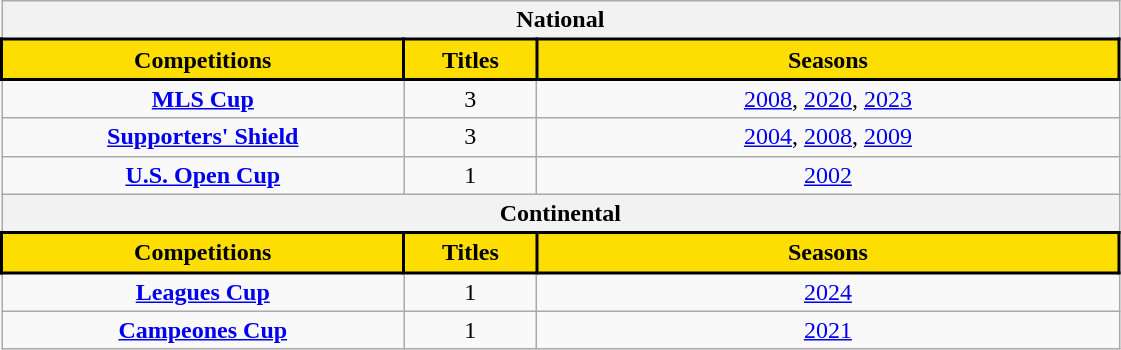<table class="wikitable">
<tr>
<th colspan="3">National</th>
</tr>
<tr>
<th style="background:#FEDD00; color:#000; border:2px solid #000; width:260px" scope="col">Competitions</th>
<th style="background:#FEDD00; color:#000; border:2px solid #000; width:80px" scope="col">Titles</th>
<th style="background:#FEDD00; color:#000; border:2px solid #000; width:380px" scope="col">Seasons</th>
</tr>
<tr>
<td style="text-align:center"><strong><a href='#'>MLS Cup</a></strong></td>
<td align="center">3</td>
<td style="text-align:center"><a href='#'>2008</a>, <a href='#'>2020</a>, <a href='#'>2023</a></td>
</tr>
<tr>
<td style="text-align:center"><strong><a href='#'>Supporters' Shield</a></strong></td>
<td align="center">3</td>
<td style="text-align:center"><a href='#'>2004</a>, <a href='#'>2008</a>, <a href='#'>2009</a></td>
</tr>
<tr>
<td style="text-align:center"><strong><a href='#'>U.S. Open Cup</a></strong></td>
<td align="center">1</td>
<td style="text-align:center"><a href='#'>2002</a></td>
</tr>
<tr>
<th colspan="3">Continental</th>
</tr>
<tr>
<th style="background:#FEDD00; color:#000; border:2px solid #000;" scope="col">Competitions</th>
<th style="background:#FEDD00; color:#000; border:2px solid #000;" scope="col">Titles</th>
<th style="background:#FEDD00; color:#000; border:2px solid #000;" scope="col">Seasons</th>
</tr>
<tr>
<td style="text-align:center"><strong><a href='#'>Leagues Cup</a></strong></td>
<td align="center">1</td>
<td style="text-align:center"><a href='#'>2024</a></td>
</tr>
<tr>
<td style="text-align:center"><strong><a href='#'>Campeones Cup</a></strong></td>
<td align="center">1</td>
<td style="text-align:center"><a href='#'>2021</a></td>
</tr>
</table>
